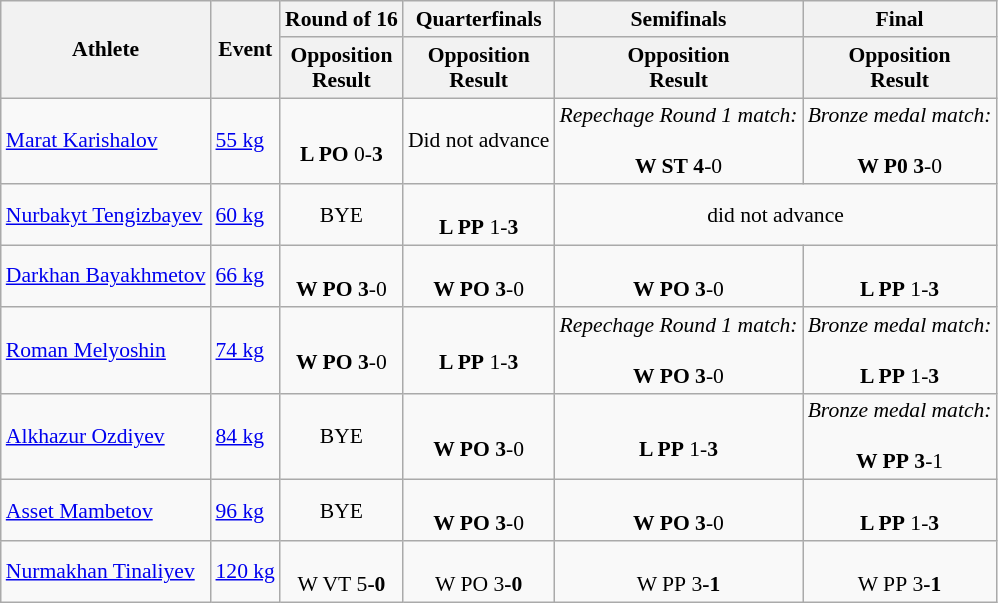<table class="wikitable" border="1" style="font-size:90%">
<tr>
<th rowspan=2>Athlete</th>
<th rowspan=2>Event</th>
<th>Round of 16</th>
<th>Quarterfinals</th>
<th>Semifinals</th>
<th>Final</th>
</tr>
<tr>
<th>Opposition<br>Result</th>
<th>Opposition<br>Result</th>
<th>Opposition<br>Result</th>
<th>Opposition<br>Result</th>
</tr>
<tr>
<td><a href='#'>Marat Karishalov</a></td>
<td><a href='#'>55 kg</a></td>
<td align=center><br><strong>L PO</strong> 0-<strong>3</strong></td>
<td align=center>Did not advance</td>
<td align=center><em>Repechage Round 1 match:</em><br><br><strong>W ST</strong> <strong>4</strong>-0</td>
<td align=center><em>Bronze medal match:</em><br><br><strong>W P0</strong> <strong>3</strong>-0<br></td>
</tr>
<tr>
<td><a href='#'>Nurbakyt Tengizbayev</a></td>
<td><a href='#'>60 kg</a></td>
<td align=center>BYE</td>
<td align=center><br><strong>L PP</strong> 1-<strong>3</strong></td>
<td align=center colspan="7">did not advance</td>
</tr>
<tr>
<td><a href='#'>Darkhan Bayakhmetov</a></td>
<td><a href='#'>66 kg</a></td>
<td align=center><br><strong>W PO</strong> <strong>3</strong>-0</td>
<td align=center><br><strong>W PO</strong> <strong>3</strong>-0</td>
<td align=center><br><strong>W PO</strong> <strong>3</strong>-0</td>
<td align=center><br><strong>L PP</strong> 1-<strong>3</strong><br></td>
</tr>
<tr>
<td><a href='#'>Roman Melyoshin</a></td>
<td><a href='#'>74 kg</a></td>
<td align=center><br><strong>W PO</strong> <strong>3</strong>-0</td>
<td align=center><br><strong>L PP</strong> 1-<strong>3</strong></td>
<td align=center><em>Repechage Round 1 match:</em><br><br><strong>W PO</strong> <strong>3</strong>-0</td>
<td align=center><em>Bronze medal match:</em><br><br><strong>L PP</strong> 1-<strong>3</strong></td>
</tr>
<tr>
<td><a href='#'>Alkhazur Ozdiyev</a></td>
<td><a href='#'>84 kg</a></td>
<td align=center>BYE</td>
<td align=center><br><strong>W PO</strong> <strong>3</strong>-0</td>
<td align=center><br><strong>L PP</strong> 1-<strong>3</strong></td>
<td align=center><em>Bronze medal match:</em><br><br><strong>W PP</strong> <strong>3</strong>-1<br></td>
</tr>
<tr>
<td><a href='#'>Asset Mambetov</a></td>
<td><a href='#'>96 kg</a></td>
<td align=center>BYE</td>
<td align=center><br><strong>W PO</strong> <strong>3</strong>-0</td>
<td align=center><br><strong>W PO</strong> <strong>3</strong>-0</td>
<td align=center><br><strong>L PP</strong> 1-<strong>3<em><br></td>
</tr>
<tr>
<td><a href='#'>Nurmakhan Tinaliyev</a></td>
<td><a href='#'>120 kg</a></td>
<td align=center><br></strong>W VT<strong> </strong>5<strong>-0</td>
<td align=center><br></strong>W PO<strong> </strong>3<strong>-0</td>
<td align=center><br></strong>W PP<strong> </strong>3<strong>-1</td>
<td align=center><br></strong>W PP<strong> </strong>3<strong>-1<br></td>
</tr>
</table>
